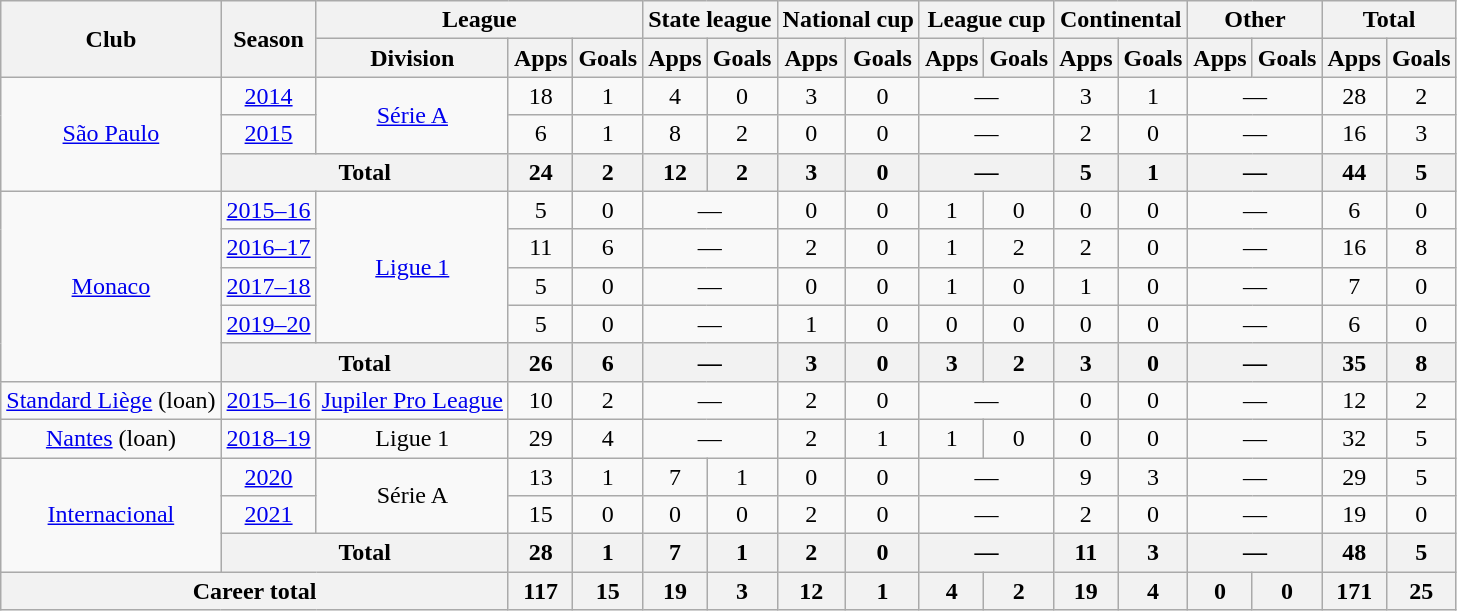<table class="wikitable" style="text-align: center">
<tr>
<th rowspan="2">Club</th>
<th rowspan="2">Season</th>
<th colspan="3">League</th>
<th colspan="2">State league</th>
<th colspan="2">National cup</th>
<th colspan="2">League cup</th>
<th colspan="2">Continental</th>
<th colspan="2">Other</th>
<th colspan="2">Total</th>
</tr>
<tr>
<th>Division</th>
<th>Apps</th>
<th>Goals</th>
<th>Apps</th>
<th>Goals</th>
<th>Apps</th>
<th>Goals</th>
<th>Apps</th>
<th>Goals</th>
<th>Apps</th>
<th>Goals</th>
<th>Apps</th>
<th>Goals</th>
<th>Apps</th>
<th>Goals</th>
</tr>
<tr>
<td rowspan="3"><a href='#'>São Paulo</a></td>
<td><a href='#'>2014</a></td>
<td rowspan="2"><a href='#'>Série A</a></td>
<td>18</td>
<td>1</td>
<td>4</td>
<td>0</td>
<td>3</td>
<td>0</td>
<td colspan="2">—</td>
<td>3</td>
<td>1</td>
<td colspan="2">—</td>
<td>28</td>
<td>2</td>
</tr>
<tr>
<td><a href='#'>2015</a></td>
<td>6</td>
<td>1</td>
<td>8</td>
<td>2</td>
<td>0</td>
<td>0</td>
<td colspan="2">—</td>
<td>2</td>
<td>0</td>
<td colspan="2">—</td>
<td>16</td>
<td>3</td>
</tr>
<tr>
<th colspan="2">Total</th>
<th>24</th>
<th>2</th>
<th>12</th>
<th>2</th>
<th>3</th>
<th>0</th>
<th colspan="2">—</th>
<th>5</th>
<th>1</th>
<th colspan="2">—</th>
<th>44</th>
<th>5</th>
</tr>
<tr>
<td rowspan="5"><a href='#'>Monaco</a></td>
<td><a href='#'>2015–16</a></td>
<td rowspan="4"><a href='#'>Ligue 1</a></td>
<td>5</td>
<td>0</td>
<td colspan="2">—</td>
<td>0</td>
<td>0</td>
<td>1</td>
<td>0</td>
<td>0</td>
<td>0</td>
<td colspan="2">—</td>
<td>6</td>
<td>0</td>
</tr>
<tr>
<td><a href='#'>2016–17</a></td>
<td>11</td>
<td>6</td>
<td colspan="2">—</td>
<td>2</td>
<td>0</td>
<td>1</td>
<td>2</td>
<td>2</td>
<td>0</td>
<td colspan="2">—</td>
<td>16</td>
<td>8</td>
</tr>
<tr>
<td><a href='#'>2017–18</a></td>
<td>5</td>
<td>0</td>
<td colspan="2">—</td>
<td>0</td>
<td>0</td>
<td>1</td>
<td>0</td>
<td>1</td>
<td>0</td>
<td colspan="2">—</td>
<td>7</td>
<td>0</td>
</tr>
<tr>
<td><a href='#'>2019–20</a></td>
<td>5</td>
<td>0</td>
<td colspan="2">—</td>
<td>1</td>
<td>0</td>
<td>0</td>
<td>0</td>
<td>0</td>
<td>0</td>
<td colspan="2">—</td>
<td>6</td>
<td>0</td>
</tr>
<tr>
<th colspan="2">Total</th>
<th>26</th>
<th>6</th>
<th colspan="2">—</th>
<th>3</th>
<th>0</th>
<th>3</th>
<th>2</th>
<th>3</th>
<th>0</th>
<th colspan="2">—</th>
<th>35</th>
<th>8</th>
</tr>
<tr>
<td><a href='#'>Standard Liège</a> (loan)</td>
<td><a href='#'>2015–16</a></td>
<td><a href='#'>Jupiler Pro League</a></td>
<td>10</td>
<td>2</td>
<td colspan="2">—</td>
<td>2</td>
<td>0</td>
<td colspan="2">—</td>
<td>0</td>
<td>0</td>
<td colspan="2">—</td>
<td>12</td>
<td>2</td>
</tr>
<tr>
<td><a href='#'>Nantes</a> (loan)</td>
<td><a href='#'>2018–19</a></td>
<td>Ligue 1</td>
<td>29</td>
<td>4</td>
<td colspan="2">—</td>
<td>2</td>
<td>1</td>
<td>1</td>
<td>0</td>
<td>0</td>
<td>0</td>
<td colspan="2">—</td>
<td>32</td>
<td>5</td>
</tr>
<tr>
<td rowspan="3"><a href='#'>Internacional</a></td>
<td><a href='#'>2020</a></td>
<td rowspan="2">Série A</td>
<td>13</td>
<td>1</td>
<td>7</td>
<td>1</td>
<td>0</td>
<td>0</td>
<td colspan="2">—</td>
<td>9</td>
<td>3</td>
<td colspan="2">—</td>
<td>29</td>
<td>5</td>
</tr>
<tr>
<td><a href='#'>2021</a></td>
<td>15</td>
<td>0</td>
<td>0</td>
<td>0</td>
<td>2</td>
<td>0</td>
<td colspan="2">—</td>
<td>2</td>
<td>0</td>
<td colspan="2">—</td>
<td>19</td>
<td>0</td>
</tr>
<tr>
<th colspan="2">Total</th>
<th>28</th>
<th>1</th>
<th>7</th>
<th>1</th>
<th>2</th>
<th>0</th>
<th colspan="2">—</th>
<th>11</th>
<th>3</th>
<th colspan="2">—</th>
<th>48</th>
<th>5</th>
</tr>
<tr>
<th colspan="3">Career total</th>
<th>117</th>
<th>15</th>
<th>19</th>
<th>3</th>
<th>12</th>
<th>1</th>
<th>4</th>
<th>2</th>
<th>19</th>
<th>4</th>
<th>0</th>
<th>0</th>
<th>171</th>
<th>25</th>
</tr>
</table>
